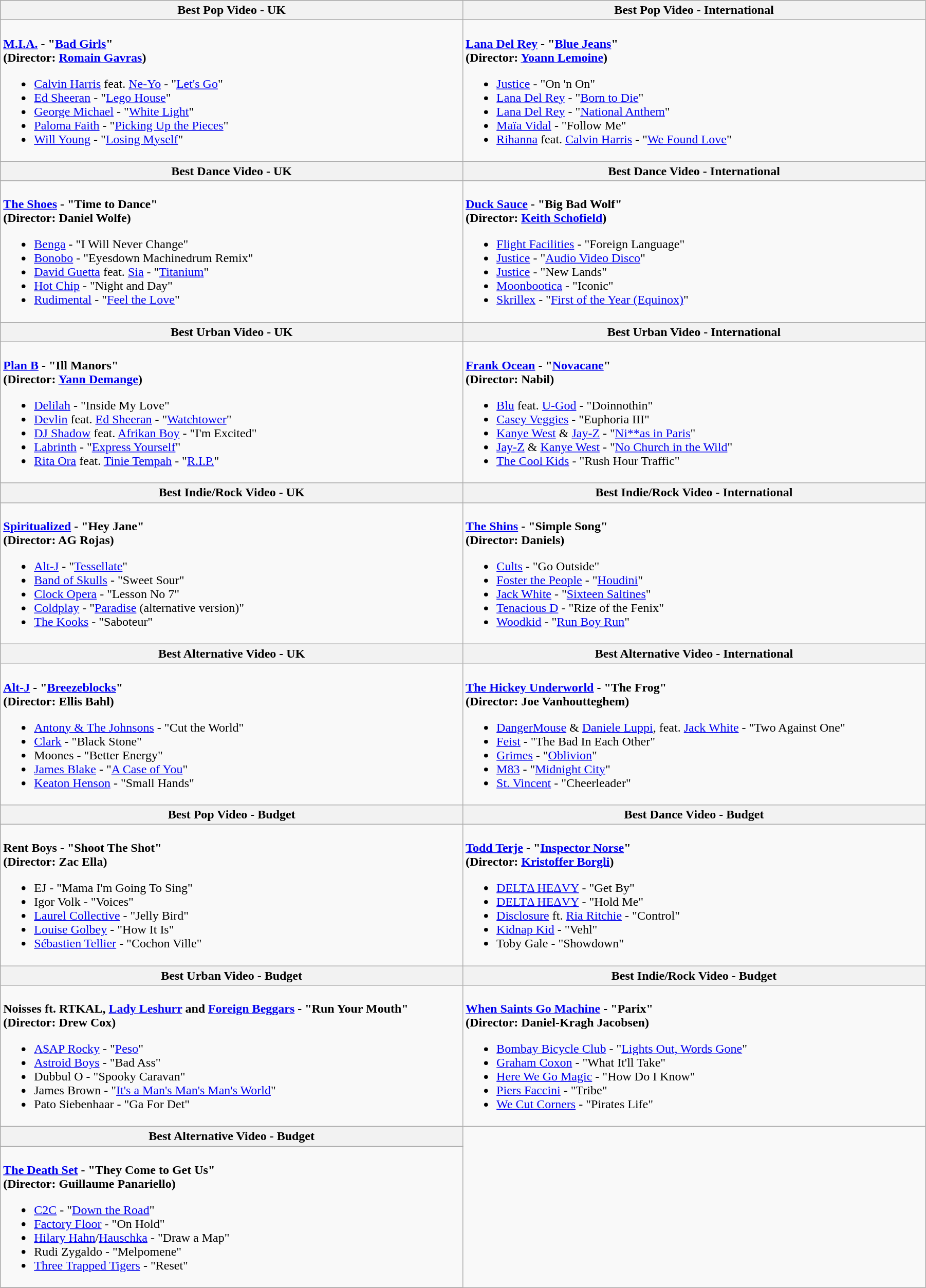<table class="wikitable" style="width:95%">
<tr bgcolor="#bebebe">
<th width="50%">Best Pop Video - UK</th>
<th width="50%">Best Pop Video - International</th>
</tr>
<tr>
<td valign="top"><br><strong><a href='#'>M.I.A.</a> - "<a href='#'>Bad Girls</a>"<br>(Director: <a href='#'>Romain Gavras</a>)</strong><ul><li><a href='#'>Calvin Harris</a> feat. <a href='#'>Ne-Yo</a> - "<a href='#'>Let's Go</a>"</li><li><a href='#'>Ed Sheeran</a> - "<a href='#'>Lego House</a>"</li><li><a href='#'>George Michael</a> - "<a href='#'>White Light</a>"</li><li><a href='#'>Paloma Faith</a> - "<a href='#'>Picking Up the Pieces</a>"</li><li><a href='#'>Will Young</a> - "<a href='#'>Losing Myself</a>"</li></ul></td>
<td valign="top"><br><strong><a href='#'>Lana Del Rey</a> - "<a href='#'>Blue Jeans</a>"<br>(Director: <a href='#'>Yoann Lemoine</a>)</strong><ul><li><a href='#'>Justice</a> - "On 'n On"</li><li><a href='#'>Lana Del Rey</a> - "<a href='#'>Born to Die</a>"</li><li><a href='#'>Lana Del Rey</a> - "<a href='#'>National Anthem</a>"</li><li><a href='#'>Maïa Vidal</a> - "Follow Me"</li><li><a href='#'>Rihanna</a> feat. <a href='#'>Calvin Harris</a> - "<a href='#'>We Found Love</a>"</li></ul></td>
</tr>
<tr>
<th width="50%">Best Dance Video - UK</th>
<th width="50%">Best Dance Video - International</th>
</tr>
<tr>
<td valign="top"><br><strong><a href='#'>The Shoes</a> - "Time to Dance"<br>(Director: Daniel Wolfe)</strong><ul><li><a href='#'>Benga</a> - "I Will Never Change"</li><li><a href='#'>Bonobo</a> - "Eyesdown Machinedrum Remix"</li><li><a href='#'>David Guetta</a> feat. <a href='#'>Sia</a> - "<a href='#'>Titanium</a>"</li><li><a href='#'>Hot Chip</a> - "Night and Day"</li><li><a href='#'>Rudimental</a> - "<a href='#'>Feel the Love</a>"</li></ul></td>
<td valign="top"><br><strong><a href='#'>Duck Sauce</a> - "Big Bad Wolf"<br>(Director: <a href='#'>Keith Schofield</a>)</strong><ul><li><a href='#'>Flight Facilities</a> - "Foreign Language"</li><li><a href='#'>Justice</a> - "<a href='#'>Audio Video Disco</a>"</li><li><a href='#'>Justice</a> - "New Lands"</li><li><a href='#'>Moonbootica</a> - "Iconic"</li><li><a href='#'>Skrillex</a> - "<a href='#'>First of the Year (Equinox)</a>"</li></ul></td>
</tr>
<tr>
<th width="50%">Best Urban Video - UK</th>
<th width="50%">Best Urban Video - International</th>
</tr>
<tr>
<td valign="top"><br><strong><a href='#'>Plan B</a> - "Ill Manors"<br>(Director: <a href='#'>Yann Demange</a>)</strong><ul><li><a href='#'>Delilah</a> - "Inside My Love"</li><li><a href='#'>Devlin</a> feat. <a href='#'>Ed Sheeran</a> - "<a href='#'>Watchtower</a>"</li><li><a href='#'>DJ Shadow</a> feat. <a href='#'>Afrikan Boy</a> - "I'm Excited"</li><li><a href='#'>Labrinth</a> - "<a href='#'>Express Yourself</a>"</li><li><a href='#'>Rita Ora</a> feat. <a href='#'>Tinie Tempah</a> - "<a href='#'>R.I.P.</a>"</li></ul></td>
<td valign="top"><br><strong><a href='#'>Frank Ocean</a> - "<a href='#'>Novacane</a>"<br>(Director: Nabil)</strong><ul><li><a href='#'>Blu</a> feat. <a href='#'>U-God</a> - "Doinnothin"</li><li><a href='#'>Casey Veggies</a> - "Euphoria III"</li><li><a href='#'>Kanye West</a> & <a href='#'>Jay-Z</a> - "<a href='#'>Ni**as in Paris</a>"</li><li><a href='#'>Jay-Z</a> & <a href='#'>Kanye West</a> - "<a href='#'>No Church in the Wild</a>"</li><li><a href='#'>The Cool Kids</a> - "Rush Hour Traffic"</li></ul></td>
</tr>
<tr>
<th width="50%">Best Indie/Rock Video - UK</th>
<th width="50%">Best Indie/Rock Video - International</th>
</tr>
<tr>
<td valign="top"><br><strong><a href='#'>Spiritualized</a> - "Hey Jane"<br>(Director: AG Rojas)</strong><ul><li><a href='#'>Alt-J</a> - "<a href='#'>Tessellate</a>"</li><li><a href='#'>Band of Skulls</a> - "Sweet Sour"</li><li><a href='#'>Clock Opera</a> - "Lesson No 7"</li><li><a href='#'>Coldplay</a> - "<a href='#'>Paradise</a> (alternative version)"</li><li><a href='#'>The Kooks</a> - "Saboteur"</li></ul></td>
<td valign="top"><br><strong><a href='#'>The Shins</a> - "Simple Song"<br>(Director: Daniels)</strong><ul><li><a href='#'>Cults</a> - "Go Outside"</li><li><a href='#'>Foster the People</a> - "<a href='#'>Houdini</a>"</li><li><a href='#'>Jack White</a> - "<a href='#'>Sixteen Saltines</a>"</li><li><a href='#'>Tenacious D</a> - "Rize of the Fenix"</li><li><a href='#'>Woodkid</a> - "<a href='#'>Run Boy Run</a>"</li></ul></td>
</tr>
<tr>
<th width="50%">Best Alternative Video - UK</th>
<th width="50%">Best Alternative Video - International</th>
</tr>
<tr>
<td valign="top"><br><strong><a href='#'>Alt-J</a> - "<a href='#'>Breezeblocks</a>"<br>(Director: Ellis Bahl)</strong><ul><li><a href='#'>Antony & The Johnsons</a> - "Cut the World"</li><li><a href='#'>Clark</a> - "Black Stone"</li><li>Moones - "Better Energy"</li><li><a href='#'>James Blake</a> - "<a href='#'>A Case of You</a>"</li><li><a href='#'>Keaton Henson</a> - "Small Hands"</li></ul></td>
<td valign="top"><br><strong><a href='#'>The Hickey Underworld</a> - "The Frog"<br>(Director: Joe Vanhoutteghem)</strong><ul><li><a href='#'>DangerMouse</a> & <a href='#'>Daniele Luppi</a>, feat. <a href='#'>Jack White</a> - "Two Against One"</li><li><a href='#'>Feist</a> - "The Bad In Each Other"</li><li><a href='#'>Grimes</a> - "<a href='#'>Oblivion</a>"</li><li><a href='#'>M83</a> - "<a href='#'>Midnight City</a>"</li><li><a href='#'>St. Vincent</a> - "Cheerleader"</li></ul></td>
</tr>
<tr>
<th width="50%">Best Pop Video - Budget</th>
<th width="50%">Best Dance Video - Budget</th>
</tr>
<tr>
<td valign="top"><br><strong>Rent Boys - "Shoot The Shot"<br>(Director: Zac Ella)</strong><ul><li>EJ - "Mama I'm Going To Sing"</li><li>Igor Volk - "Voices"</li><li><a href='#'>Laurel Collective</a> - "Jelly Bird"</li><li><a href='#'>Louise Golbey</a> - "How It Is"</li><li><a href='#'>Sébastien Tellier</a> - "Cochon Ville"</li></ul></td>
<td valign="top"><br><strong><a href='#'>Todd Terje</a> - "<a href='#'>Inspector Norse</a>"<br>(Director: <a href='#'>Kristoffer Borgli</a>)</strong><ul><li><a href='#'>DELTΔ HEΔVY</a> - "Get By"</li><li><a href='#'>DELTΔ HEΔVY</a> - "Hold Me"</li><li><a href='#'>Disclosure</a> ft. <a href='#'>Ria Ritchie</a> - "Control"</li><li><a href='#'>Kidnap Kid</a> - "Vehl"</li><li>Toby Gale - "Showdown"</li></ul></td>
</tr>
<tr>
<th width="50%">Best Urban Video - Budget</th>
<th width="50%">Best Indie/Rock Video - Budget</th>
</tr>
<tr>
<td valign="top"><br><strong>Noisses ft. RTKAL, <a href='#'>Lady Leshurr</a> and <a href='#'>Foreign Beggars</a> - "Run Your Mouth"<br>(Director: Drew Cox)</strong><ul><li><a href='#'>A$AP Rocky</a> - "<a href='#'>Peso</a>"</li><li><a href='#'>Astroid Boys</a> - "Bad Ass"</li><li>Dubbul O - "Spooky Caravan"</li><li>James Brown - "<a href='#'>It's a Man's Man's Man's World</a>"</li><li>Pato Siebenhaar - "Ga For Det"</li></ul></td>
<td valign="top"><br><strong><a href='#'>When Saints Go Machine</a> - "Parix"<br>(Director: Daniel-Kragh Jacobsen)</strong><ul><li><a href='#'>Bombay Bicycle Club</a> - "<a href='#'>Lights Out, Words Gone</a>"</li><li><a href='#'>Graham Coxon</a> - "What It'll Take"</li><li><a href='#'>Here We Go Magic</a> - "How Do I Know"</li><li><a href='#'>Piers Faccini</a> - "Tribe"</li><li><a href='#'>We Cut Corners</a> - "Pirates Life"</li></ul></td>
</tr>
<tr>
<th width="50%">Best Alternative Video - Budget</th>
</tr>
<tr>
<td valign="top"><br><strong><a href='#'>The Death Set</a> - "They Come to Get Us"<br>(Director: Guillaume Panariello)</strong><ul><li><a href='#'>C2C</a> - "<a href='#'>Down the Road</a>"</li><li><a href='#'>Factory Floor</a> - "On Hold"</li><li><a href='#'>Hilary Hahn</a>/<a href='#'>Hauschka</a> - "Draw a Map"</li><li>Rudi Zygaldo - "Melpomene"</li><li><a href='#'>Three Trapped Tigers</a> - "Reset"</li></ul></td>
</tr>
<tr>
</tr>
</table>
